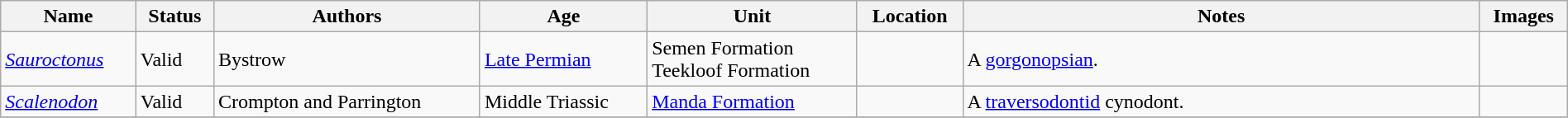<table class="wikitable sortable" align="center" width="100%">
<tr>
<th>Name</th>
<th>Status</th>
<th>Authors</th>
<th>Age</th>
<th>Unit</th>
<th>Location</th>
<th width="33%" class="unsortable">Notes</th>
<th class="unsortable">Images</th>
</tr>
<tr>
<td><em><a href='#'>Sauroctonus</a></em></td>
<td>Valid</td>
<td>Bystrow</td>
<td><a href='#'>Late Permian</a></td>
<td>Semen Formation<br>Teekloof Formation</td>
<td></td>
<td>A <a href='#'>gorgonopsian</a>.</td>
<td></td>
</tr>
<tr>
<td><em><a href='#'>Scalenodon</a></em></td>
<td>Valid</td>
<td>Crompton and Parrington</td>
<td>Middle Triassic</td>
<td><a href='#'>Manda Formation</a></td>
<td></td>
<td>A <a href='#'>traversodontid</a> cynodont.</td>
<td></td>
</tr>
<tr>
</tr>
</table>
